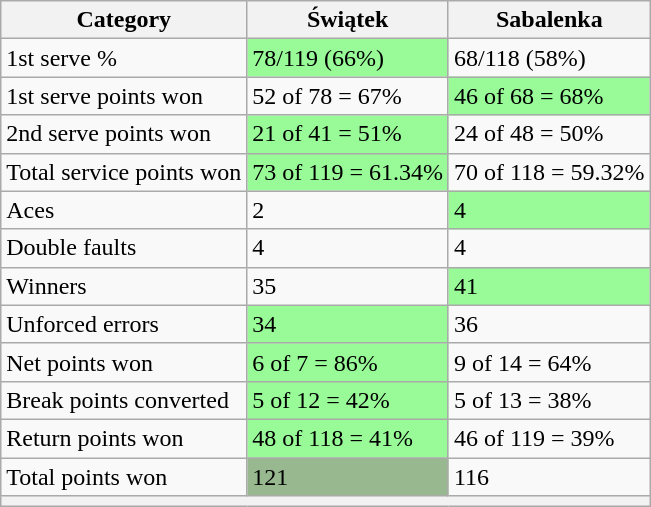<table class="wikitable">
<tr>
<th>Category</th>
<th> Świątek</th>
<th> Sabalenka</th>
</tr>
<tr>
<td>1st serve %</td>
<td bgcolor=98FB98>78/119 (66%)</td>
<td>68/118 (58%)</td>
</tr>
<tr>
<td>1st serve points won</td>
<td>52 of 78 = 67%</td>
<td bgcolor=98FB98>46 of 68 = 68%</td>
</tr>
<tr>
<td>2nd serve points won</td>
<td bgcolor=98FB98>21 of 41 = 51%</td>
<td>24 of 48 = 50%</td>
</tr>
<tr>
<td>Total service points won</td>
<td bgcolor=98FB98>73 of 119 = 61.34%</td>
<td>70 of 118 = 59.32%</td>
</tr>
<tr>
<td>Aces</td>
<td>2</td>
<td bgcolor=98FB98>4</td>
</tr>
<tr>
<td>Double faults</td>
<td>4</td>
<td>4</td>
</tr>
<tr>
<td>Winners</td>
<td>35</td>
<td bgcolor=98FB98>41</td>
</tr>
<tr>
<td>Unforced errors</td>
<td bgcolor=98FB98>34</td>
<td>36</td>
</tr>
<tr>
<td>Net points won</td>
<td bgcolor=98FB98>6 of 7 = 86%</td>
<td>9 of 14 = 64%</td>
</tr>
<tr>
<td>Break points converted</td>
<td bgcolor=98FB98>5 of 12 = 42%</td>
<td>5 of 13 = 38%</td>
</tr>
<tr>
<td>Return points won</td>
<td bgcolor=98FB98>48 of 118 = 41%</td>
<td>46 of 119 = 39%</td>
</tr>
<tr>
<td>Total points won</td>
<td bgcolor=98FB989>121</td>
<td>116</td>
</tr>
<tr>
<th colspan=3></th>
</tr>
</table>
